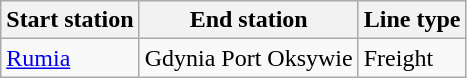<table class="wikitable">
<tr>
<th>Start station</th>
<th>End station</th>
<th>Line type</th>
</tr>
<tr>
<td><a href='#'>Rumia</a></td>
<td>Gdynia Port Oksywie</td>
<td>Freight</td>
</tr>
</table>
